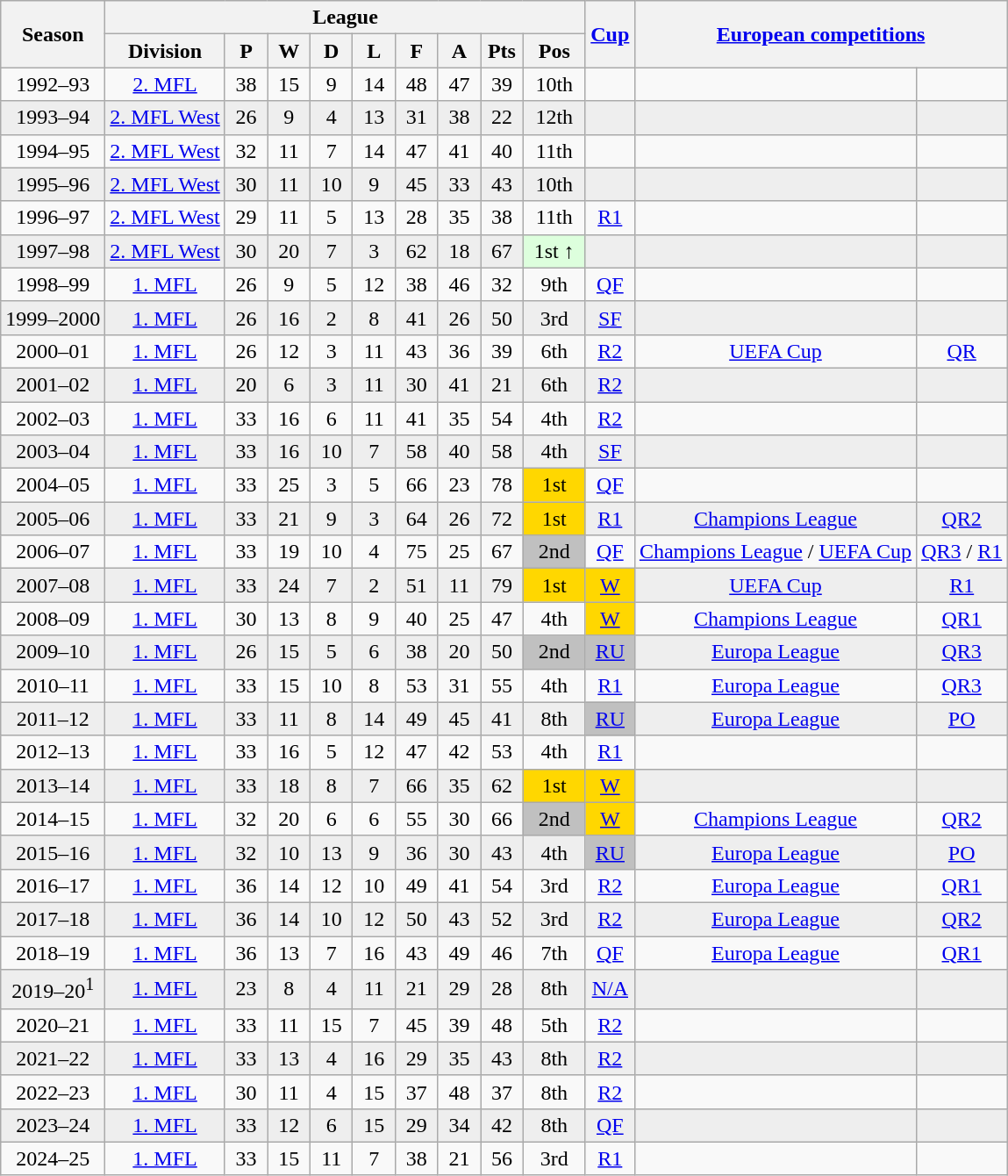<table class="wikitable" style="text-align:center; font-size:100%">
<tr>
<th rowspan=2>Season</th>
<th colspan=9>League</th>
<th rowspan=2 width="30"><a href='#'>Cup</a></th>
<th rowspan=2 colspan=2 width="160"><a href='#'>European competitions</a></th>
</tr>
<tr>
<th>Division</th>
<th width="25">P</th>
<th width="25">W</th>
<th width="25">D</th>
<th width="25">L</th>
<th width="25">F</th>
<th width="25">A</th>
<th width="25">Pts</th>
<th width="40">Pos</th>
</tr>
<tr>
<td>1992–93</td>
<td><a href='#'>2. MFL</a></td>
<td>38</td>
<td>15</td>
<td>9</td>
<td>14</td>
<td>48</td>
<td>47</td>
<td>39</td>
<td>10th</td>
<td></td>
<td></td>
<td></td>
</tr>
<tr bgcolor=#EEEEEE>
<td>1993–94</td>
<td><a href='#'>2. MFL West</a></td>
<td>26</td>
<td>9</td>
<td>4</td>
<td>13</td>
<td>31</td>
<td>38</td>
<td>22</td>
<td>12th</td>
<td></td>
<td></td>
<td></td>
</tr>
<tr>
<td>1994–95</td>
<td><a href='#'>2. MFL West</a></td>
<td>32</td>
<td>11</td>
<td>7</td>
<td>14</td>
<td>47</td>
<td>41</td>
<td>40</td>
<td>11th</td>
<td></td>
<td></td>
<td></td>
</tr>
<tr bgcolor=#EEEEEE>
<td>1995–96</td>
<td><a href='#'>2. MFL West</a></td>
<td>30</td>
<td>11</td>
<td>10</td>
<td>9</td>
<td>45</td>
<td>33</td>
<td>43</td>
<td>10th</td>
<td></td>
<td></td>
<td></td>
</tr>
<tr>
<td>1996–97</td>
<td><a href='#'>2. MFL West</a></td>
<td>29</td>
<td>11</td>
<td>5</td>
<td>13</td>
<td>28</td>
<td>35</td>
<td>38</td>
<td>11th</td>
<td><a href='#'>R1</a></td>
<td></td>
<td></td>
</tr>
<tr bgcolor=#EEEEEE>
<td>1997–98</td>
<td><a href='#'>2. MFL West</a></td>
<td>30</td>
<td>20</td>
<td>7</td>
<td>3</td>
<td>62</td>
<td>18</td>
<td>67</td>
<td bgcolor="#DDFFDD">1st ↑</td>
<td></td>
<td></td>
<td></td>
</tr>
<tr>
<td>1998–99</td>
<td><a href='#'>1. MFL</a></td>
<td>26</td>
<td>9</td>
<td>5</td>
<td>12</td>
<td>38</td>
<td>46</td>
<td>32</td>
<td>9th</td>
<td><a href='#'>QF</a></td>
<td></td>
<td></td>
</tr>
<tr bgcolor=#EEEEEE>
<td>1999–2000</td>
<td><a href='#'>1. MFL</a></td>
<td>26</td>
<td>16</td>
<td>2</td>
<td>8</td>
<td>41</td>
<td>26</td>
<td>50</td>
<td>3rd</td>
<td><a href='#'>SF</a></td>
<td></td>
<td></td>
</tr>
<tr>
<td>2000–01</td>
<td><a href='#'>1. MFL</a></td>
<td>26</td>
<td>12</td>
<td>3</td>
<td>11</td>
<td>43</td>
<td>36</td>
<td>39</td>
<td>6th</td>
<td><a href='#'>R2</a></td>
<td><a href='#'>UEFA Cup</a></td>
<td><a href='#'>QR</a></td>
</tr>
<tr bgcolor=#EEEEEE>
<td>2001–02</td>
<td><a href='#'>1. MFL</a></td>
<td>20</td>
<td>6</td>
<td>3</td>
<td>11</td>
<td>30</td>
<td>41</td>
<td>21</td>
<td>6th</td>
<td><a href='#'>R2</a></td>
<td></td>
<td></td>
</tr>
<tr>
<td>2002–03</td>
<td><a href='#'>1. MFL</a></td>
<td>33</td>
<td>16</td>
<td>6</td>
<td>11</td>
<td>41</td>
<td>35</td>
<td>54</td>
<td>4th</td>
<td><a href='#'>R2</a></td>
<td></td>
<td></td>
</tr>
<tr bgcolor=#EEEEEE>
<td>2003–04</td>
<td><a href='#'>1. MFL</a></td>
<td>33</td>
<td>16</td>
<td>10</td>
<td>7</td>
<td>58</td>
<td>40</td>
<td>58</td>
<td>4th</td>
<td><a href='#'>SF</a></td>
<td></td>
<td></td>
</tr>
<tr>
<td>2004–05</td>
<td><a href='#'>1. MFL</a></td>
<td>33</td>
<td>25</td>
<td>3</td>
<td>5</td>
<td>66</td>
<td>23</td>
<td>78</td>
<td bgcolor=gold>1st</td>
<td><a href='#'>QF</a></td>
<td></td>
<td></td>
</tr>
<tr bgcolor=#EEEEEE>
<td>2005–06</td>
<td><a href='#'>1. MFL</a></td>
<td>33</td>
<td>21</td>
<td>9</td>
<td>3</td>
<td>64</td>
<td>26</td>
<td>72</td>
<td bgcolor=gold>1st</td>
<td><a href='#'>R1</a></td>
<td><a href='#'>Champions League</a></td>
<td><a href='#'>QR2</a></td>
</tr>
<tr>
<td>2006–07</td>
<td><a href='#'>1. MFL</a></td>
<td>33</td>
<td>19</td>
<td>10</td>
<td>4</td>
<td>75</td>
<td>25</td>
<td>67</td>
<td bgcolor="silver">2nd</td>
<td><a href='#'>QF</a></td>
<td><a href='#'>Champions League</a> / <a href='#'>UEFA Cup</a></td>
<td><a href='#'>QR3</a> / <a href='#'>R1</a></td>
</tr>
<tr bgcolor=#EEEEEE>
<td>2007–08</td>
<td><a href='#'>1. MFL</a></td>
<td>33</td>
<td>24</td>
<td>7</td>
<td>2</td>
<td>51</td>
<td>11</td>
<td>79</td>
<td bgcolor=gold>1st</td>
<td bgcolor="gold"><a href='#'>W</a></td>
<td><a href='#'>UEFA Cup</a></td>
<td><a href='#'>R1</a></td>
</tr>
<tr>
<td>2008–09</td>
<td><a href='#'>1. MFL</a></td>
<td>30</td>
<td>13</td>
<td>8</td>
<td>9</td>
<td>40</td>
<td>25</td>
<td>47</td>
<td>4th</td>
<td bgcolor="gold"><a href='#'>W</a></td>
<td><a href='#'>Champions League</a></td>
<td><a href='#'>QR1</a></td>
</tr>
<tr bgcolor=#EEEEEE>
<td>2009–10</td>
<td><a href='#'>1. MFL</a></td>
<td>26</td>
<td>15</td>
<td>5</td>
<td>6</td>
<td>38</td>
<td>20</td>
<td>50</td>
<td bgcolor="silver">2nd</td>
<td bgcolor="silver"><a href='#'>RU</a></td>
<td><a href='#'>Europa League</a></td>
<td><a href='#'>QR3</a></td>
</tr>
<tr>
<td>2010–11</td>
<td><a href='#'>1. MFL</a></td>
<td>33</td>
<td>15</td>
<td>10</td>
<td>8</td>
<td>53</td>
<td>31</td>
<td>55</td>
<td>4th</td>
<td><a href='#'>R1</a></td>
<td><a href='#'>Europa League</a></td>
<td><a href='#'>QR3</a></td>
</tr>
<tr bgcolor=#EEEEEE>
<td>2011–12</td>
<td><a href='#'>1. MFL</a></td>
<td>33</td>
<td>11</td>
<td>8</td>
<td>14</td>
<td>49</td>
<td>45</td>
<td>41</td>
<td>8th</td>
<td bgcolor="silver"><a href='#'>RU</a></td>
<td><a href='#'>Europa League</a></td>
<td><a href='#'>PO</a></td>
</tr>
<tr>
<td>2012–13</td>
<td><a href='#'>1. MFL</a></td>
<td>33</td>
<td>16</td>
<td>5</td>
<td>12</td>
<td>47</td>
<td>42</td>
<td>53</td>
<td>4th</td>
<td><a href='#'>R1</a></td>
<td></td>
<td></td>
</tr>
<tr bgcolor=#EEEEEE>
<td>2013–14</td>
<td><a href='#'>1. MFL</a></td>
<td>33</td>
<td>18</td>
<td>8</td>
<td>7</td>
<td>66</td>
<td>35</td>
<td>62</td>
<td bgcolor=gold>1st</td>
<td bgcolor="gold"><a href='#'>W</a></td>
<td></td>
<td></td>
</tr>
<tr>
<td>2014–15</td>
<td><a href='#'>1. MFL</a></td>
<td>32</td>
<td>20</td>
<td>6</td>
<td>6</td>
<td>55</td>
<td>30</td>
<td>66</td>
<td bgcolor="silver">2nd</td>
<td bgcolor="gold"><a href='#'>W</a></td>
<td><a href='#'>Champions League</a></td>
<td><a href='#'>QR2</a></td>
</tr>
<tr bgcolor=#EEEEEE>
<td>2015–16</td>
<td><a href='#'>1. MFL</a></td>
<td>32</td>
<td>10</td>
<td>13</td>
<td>9</td>
<td>36</td>
<td>30</td>
<td>43</td>
<td>4th</td>
<td bgcolor="silver"><a href='#'>RU</a></td>
<td><a href='#'>Europa League</a></td>
<td><a href='#'>PO</a></td>
</tr>
<tr>
<td>2016–17</td>
<td><a href='#'>1. MFL</a></td>
<td>36</td>
<td>14</td>
<td>12</td>
<td>10</td>
<td>49</td>
<td>41</td>
<td>54</td>
<td>3rd</td>
<td><a href='#'>R2</a></td>
<td><a href='#'>Europa League</a></td>
<td><a href='#'>QR1</a></td>
</tr>
<tr bgcolor=#EEEEEE>
<td>2017–18</td>
<td><a href='#'>1. MFL</a></td>
<td>36</td>
<td>14</td>
<td>10</td>
<td>12</td>
<td>50</td>
<td>43</td>
<td>52</td>
<td>3rd</td>
<td><a href='#'>R2</a></td>
<td><a href='#'>Europa League</a></td>
<td><a href='#'>QR2</a></td>
</tr>
<tr>
<td>2018–19</td>
<td><a href='#'>1. MFL</a></td>
<td>36</td>
<td>13</td>
<td>7</td>
<td>16</td>
<td>43</td>
<td>49</td>
<td>46</td>
<td>7th</td>
<td><a href='#'>QF</a></td>
<td><a href='#'>Europa League</a></td>
<td><a href='#'>QR1</a></td>
</tr>
<tr bgcolor=#EEEEEE>
<td>2019–20<sup>1</sup></td>
<td><a href='#'>1. MFL</a></td>
<td>23</td>
<td>8</td>
<td>4</td>
<td>11</td>
<td>21</td>
<td>29</td>
<td>28</td>
<td>8th</td>
<td><a href='#'>N/A</a></td>
<td></td>
<td></td>
</tr>
<tr>
<td>2020–21</td>
<td><a href='#'>1. MFL</a></td>
<td>33</td>
<td>11</td>
<td>15</td>
<td>7</td>
<td>45</td>
<td>39</td>
<td>48</td>
<td>5th</td>
<td><a href='#'>R2</a></td>
<td></td>
<td></td>
</tr>
<tr bgcolor=#EEEEEE>
<td>2021–22</td>
<td><a href='#'>1. MFL</a></td>
<td>33</td>
<td>13</td>
<td>4</td>
<td>16</td>
<td>29</td>
<td>35</td>
<td>43</td>
<td>8th</td>
<td><a href='#'>R2</a></td>
<td></td>
<td></td>
</tr>
<tr>
<td>2022–23</td>
<td><a href='#'>1. MFL</a></td>
<td>30</td>
<td>11</td>
<td>4</td>
<td>15</td>
<td>37</td>
<td>48</td>
<td>37</td>
<td>8th</td>
<td><a href='#'>R2</a></td>
<td></td>
<td></td>
</tr>
<tr bgcolor=#EEEEEE>
<td>2023–24</td>
<td><a href='#'>1. MFL</a></td>
<td>33</td>
<td>12</td>
<td>6</td>
<td>15</td>
<td>29</td>
<td>34</td>
<td>42</td>
<td>8th</td>
<td><a href='#'>QF</a></td>
<td></td>
<td></td>
</tr>
<tr>
<td>2024–25</td>
<td><a href='#'>1. MFL</a></td>
<td>33</td>
<td>15</td>
<td>11</td>
<td>7</td>
<td>38</td>
<td>21</td>
<td>56</td>
<td>3rd</td>
<td><a href='#'>R1</a></td>
<td></td>
<td></td>
</tr>
</table>
